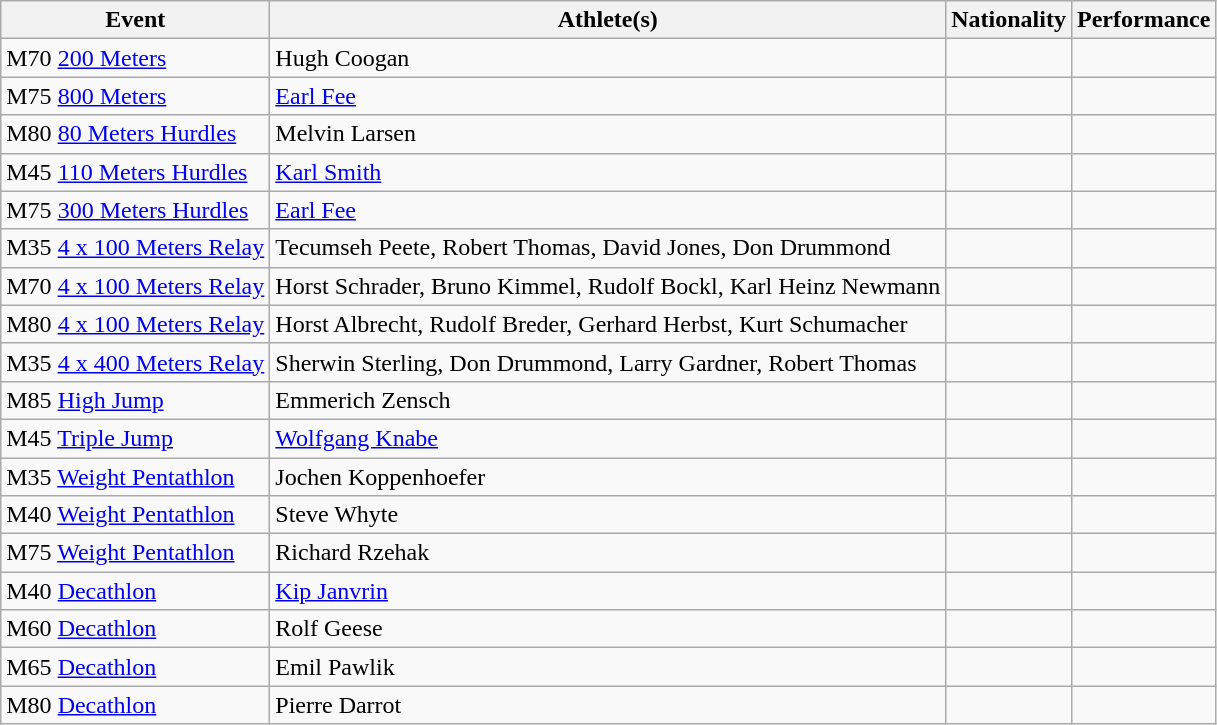<table class="wikitable">
<tr>
<th>Event</th>
<th>Athlete(s)</th>
<th>Nationality</th>
<th>Performance</th>
</tr>
<tr>
<td>M70 <a href='#'>200 Meters</a></td>
<td>Hugh Coogan</td>
<td></td>
<td></td>
</tr>
<tr>
<td>M75 <a href='#'>800 Meters</a></td>
<td><a href='#'>Earl Fee</a></td>
<td></td>
<td></td>
</tr>
<tr>
<td>M80 <a href='#'>80 Meters Hurdles</a></td>
<td>Melvin Larsen</td>
<td></td>
<td></td>
</tr>
<tr>
<td>M45 <a href='#'>110 Meters Hurdles</a></td>
<td><a href='#'>Karl Smith</a></td>
<td></td>
<td></td>
</tr>
<tr>
<td>M75 <a href='#'>300 Meters Hurdles</a></td>
<td><a href='#'>Earl Fee</a></td>
<td></td>
<td></td>
</tr>
<tr>
<td>M35 <a href='#'>4 x 100 Meters Relay</a></td>
<td>Tecumseh Peete, Robert Thomas, David Jones, Don Drummond</td>
<td></td>
<td></td>
</tr>
<tr>
<td>M70 <a href='#'>4 x 100 Meters Relay</a></td>
<td>Horst Schrader, Bruno Kimmel, Rudolf Bockl, Karl Heinz Newmann</td>
<td></td>
<td></td>
</tr>
<tr>
<td>M80 <a href='#'>4 x 100 Meters Relay</a></td>
<td>Horst Albrecht, Rudolf Breder, Gerhard Herbst, Kurt Schumacher</td>
<td></td>
<td></td>
</tr>
<tr>
<td>M35 <a href='#'>4 x 400 Meters Relay</a></td>
<td>Sherwin Sterling, Don Drummond, Larry Gardner, Robert Thomas</td>
<td></td>
<td></td>
</tr>
<tr>
<td>M85 <a href='#'>High Jump</a></td>
<td>Emmerich Zensch</td>
<td></td>
<td></td>
</tr>
<tr>
<td>M45 <a href='#'>Triple Jump</a></td>
<td><a href='#'>Wolfgang Knabe</a></td>
<td></td>
<td></td>
</tr>
<tr>
<td>M35 <a href='#'>Weight Pentathlon</a></td>
<td>Jochen Koppenhoefer</td>
<td></td>
<td></td>
</tr>
<tr>
<td>M40 <a href='#'>Weight Pentathlon</a></td>
<td>Steve Whyte</td>
<td></td>
<td></td>
</tr>
<tr>
<td>M75 <a href='#'>Weight Pentathlon</a></td>
<td>Richard Rzehak</td>
<td></td>
<td></td>
</tr>
<tr>
<td>M40 <a href='#'>Decathlon</a></td>
<td><a href='#'>Kip Janvrin</a></td>
<td></td>
<td></td>
</tr>
<tr>
<td>M60 <a href='#'>Decathlon</a></td>
<td>Rolf Geese</td>
<td></td>
<td></td>
</tr>
<tr>
<td>M65 <a href='#'>Decathlon</a></td>
<td>Emil Pawlik</td>
<td></td>
<td></td>
</tr>
<tr>
<td>M80 <a href='#'>Decathlon</a></td>
<td>Pierre Darrot</td>
<td></td>
<td></td>
</tr>
</table>
